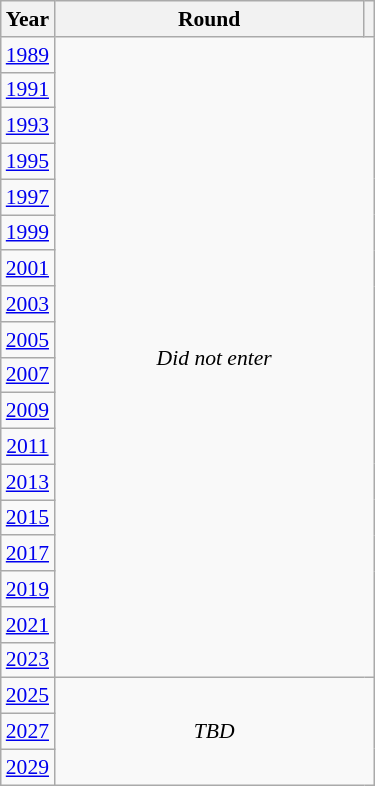<table class="wikitable" style="text-align: center; font-size:90%">
<tr>
<th>Year</th>
<th style="width:200px">Round</th>
<th></th>
</tr>
<tr>
<td><a href='#'>1989</a></td>
<td colspan="2" rowspan="18"><em>Did not enter</em></td>
</tr>
<tr>
<td><a href='#'>1991</a></td>
</tr>
<tr>
<td><a href='#'>1993</a></td>
</tr>
<tr>
<td><a href='#'>1995</a></td>
</tr>
<tr>
<td><a href='#'>1997</a></td>
</tr>
<tr>
<td><a href='#'>1999</a></td>
</tr>
<tr>
<td><a href='#'>2001</a></td>
</tr>
<tr>
<td><a href='#'>2003</a></td>
</tr>
<tr>
<td><a href='#'>2005</a></td>
</tr>
<tr>
<td><a href='#'>2007</a></td>
</tr>
<tr>
<td><a href='#'>2009</a></td>
</tr>
<tr>
<td><a href='#'>2011</a></td>
</tr>
<tr>
<td><a href='#'>2013</a></td>
</tr>
<tr>
<td><a href='#'>2015</a></td>
</tr>
<tr>
<td><a href='#'>2017</a></td>
</tr>
<tr>
<td><a href='#'>2019</a></td>
</tr>
<tr>
<td><a href='#'>2021</a></td>
</tr>
<tr>
<td><a href='#'>2023</a></td>
</tr>
<tr>
<td><a href='#'>2025</a></td>
<td colspan="2" rowspan="3"><em>TBD</em></td>
</tr>
<tr>
<td><a href='#'>2027</a></td>
</tr>
<tr>
<td><a href='#'>2029</a></td>
</tr>
</table>
